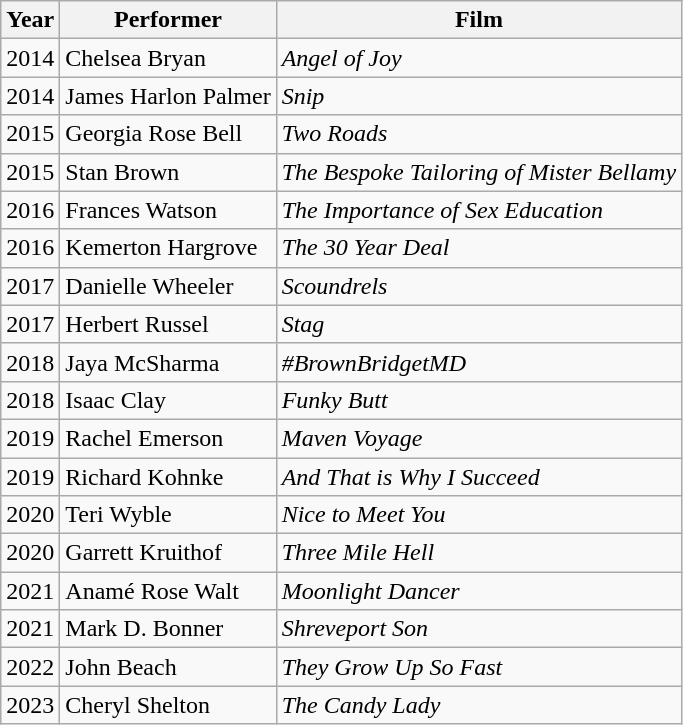<table class="wikitable sortable">
<tr>
<th>Year</th>
<th>Performer</th>
<th>Film</th>
</tr>
<tr>
<td>2014</td>
<td>Chelsea Bryan</td>
<td><em>Angel of Joy</em></td>
</tr>
<tr>
<td>2014</td>
<td>James Harlon Palmer</td>
<td><em>Snip</em></td>
</tr>
<tr>
<td>2015</td>
<td>Georgia Rose Bell</td>
<td><em>Two Roads</em></td>
</tr>
<tr>
<td>2015</td>
<td>Stan Brown</td>
<td><em>The Bespoke Tailoring of Mister Bellamy</em></td>
</tr>
<tr>
<td>2016</td>
<td>Frances Watson</td>
<td><em>The Importance of Sex Education</em></td>
</tr>
<tr>
<td>2016</td>
<td>Kemerton Hargrove</td>
<td><em>The 30 Year Deal</em></td>
</tr>
<tr>
<td>2017</td>
<td>Danielle Wheeler</td>
<td><em>Scoundrels</em></td>
</tr>
<tr>
<td>2017</td>
<td>Herbert Russel</td>
<td><em>Stag</em></td>
</tr>
<tr>
<td>2018</td>
<td>Jaya McSharma</td>
<td><em>#BrownBridgetMD</em></td>
</tr>
<tr>
<td>2018</td>
<td>Isaac Clay</td>
<td><em>Funky Butt</em></td>
</tr>
<tr>
<td>2019</td>
<td>Rachel Emerson</td>
<td><em>Maven Voyage</em></td>
</tr>
<tr>
<td>2019</td>
<td>Richard Kohnke</td>
<td><em>And That is Why I Succeed</em></td>
</tr>
<tr>
<td>2020</td>
<td>Teri Wyble</td>
<td><em>Nice to Meet You</em></td>
</tr>
<tr>
<td>2020</td>
<td>Garrett Kruithof</td>
<td><em>Three Mile Hell</em></td>
</tr>
<tr>
<td>2021</td>
<td>Anamé Rose Walt</td>
<td><em>Moonlight Dancer</em></td>
</tr>
<tr>
<td>2021</td>
<td>Mark D. Bonner</td>
<td><em>Shreveport Son</em></td>
</tr>
<tr>
<td>2022</td>
<td>John Beach</td>
<td><em>They Grow Up So Fast</em></td>
</tr>
<tr>
<td>2023</td>
<td>Cheryl Shelton</td>
<td><em>The Candy Lady</em></td>
</tr>
</table>
